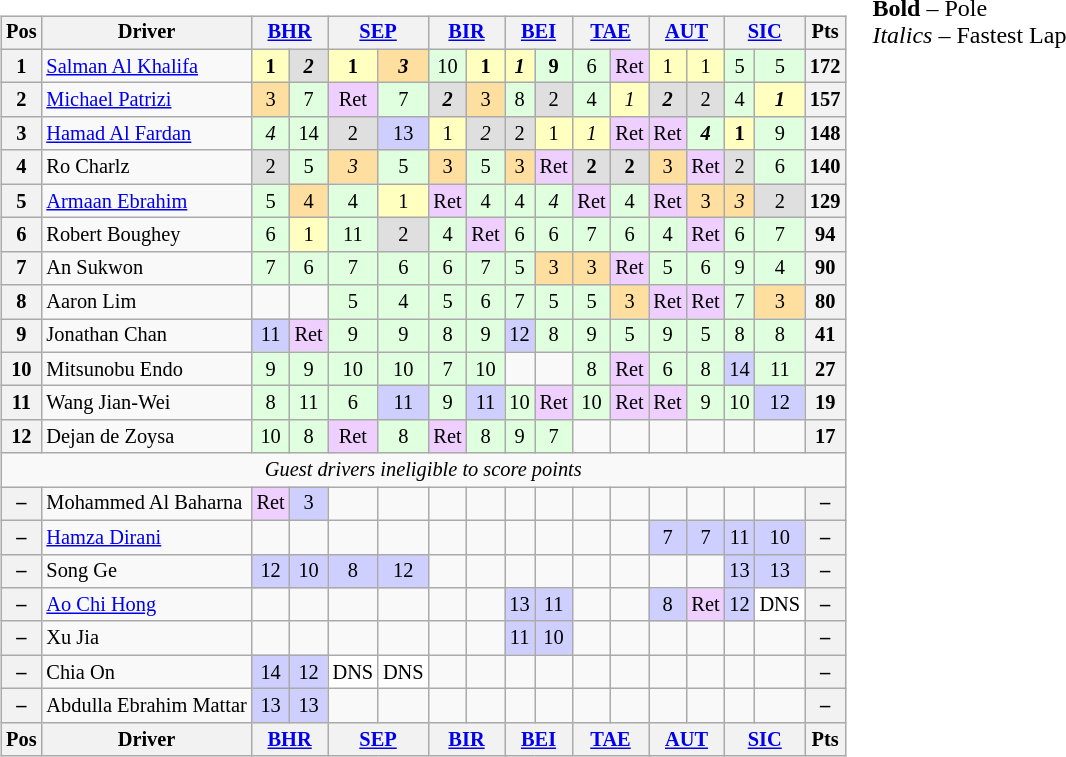<table>
<tr>
<td><br><table class="wikitable" style="font-size:85%; text-align:center">
<tr>
<th>Pos</th>
<th>Driver</th>
<th colspan=2><a href='#'>BHR</a><br></th>
<th colspan=2><a href='#'>SEP</a><br></th>
<th colspan=2><a href='#'>BIR</a><br></th>
<th colspan=2><a href='#'>BEI</a><br></th>
<th colspan=2><a href='#'>TAE</a><br></th>
<th colspan=2><a href='#'>AUT</a><br></th>
<th colspan=2><a href='#'>SIC</a><br></th>
<th>Pts</th>
</tr>
<tr>
<th>1</th>
<td style="text-align:left"> <a href='#'>Salman Al Khalifa</a></td>
<td style="background:#ffffbf"><strong>1</strong></td>
<td style="background:#dfdfdf"><strong><em>2</em></strong></td>
<td style="background:#ffffbf"><strong>1</strong></td>
<td style="background:#ffdf9f"><strong><em>3</em></strong></td>
<td style="background:#dfffdf">10</td>
<td style="background:#ffffbf"><strong>1</strong></td>
<td style="background:#ffffbf"><strong><em>1</em></strong></td>
<td style="background:#dfffdf"><strong>9</strong></td>
<td style="background:#dfffdf">6</td>
<td style="background:#efcfff">Ret</td>
<td style="background:#ffffbf">1</td>
<td style="background:#ffffbf">1</td>
<td style="background:#dfffdf">5</td>
<td style="background:#dfffdf">5</td>
<th>172</th>
</tr>
<tr>
<th>2</th>
<td style="text-align:left"> <a href='#'>Michael Patrizi</a></td>
<td style="background:#ffdf9f">3</td>
<td style="background:#dfffdf">7</td>
<td style="background:#efcfff">Ret</td>
<td style="background:#dfffdf">7</td>
<td style="background:#dfdfdf"><strong><em>2</em></strong></td>
<td style="background:#ffdf9f">3</td>
<td style="background:#dfffdf">8</td>
<td style="background:#dfdfdf">2</td>
<td style="background:#dfffdf">4</td>
<td style="background:#ffffbf"><em>1</em></td>
<td style="background:#dfdfdf"><strong><em>2</em></strong></td>
<td style="background:#dfdfdf">2</td>
<td style="background:#dfffdf">4</td>
<td style="background:#ffffbf"><strong><em>1</em></strong></td>
<th>157</th>
</tr>
<tr>
<th>3</th>
<td style="text-align:left"> <a href='#'>Hamad Al Fardan</a></td>
<td style="background:#dfffdf"><em>4</em></td>
<td style="background:#dfffdf">14</td>
<td style="background:#dfdfdf">2</td>
<td style="background:#cfcfff">13</td>
<td style="background:#ffffbf">1</td>
<td style="background:#dfdfdf"><em>2</em></td>
<td style="background:#dfdfdf">2</td>
<td style="background:#ffffbf">1</td>
<td style="background:#ffffbf"><em>1</em></td>
<td style="background:#efcfff">Ret</td>
<td style="background:#efcfff">Ret</td>
<td style="background:#dfffdf"><strong><em>4</em></strong></td>
<td style="background:#ffffbf"><strong>1</strong></td>
<td style="background:#dfffdf">9</td>
<th>148</th>
</tr>
<tr>
<th>4</th>
<td style="text-align:left"> Ro Charlz</td>
<td style="background:#dfdfdf">2</td>
<td style="background:#dfffdf">5</td>
<td style="background:#ffdf9f"><em>3</em></td>
<td style="background:#dfffdf">5</td>
<td style="background:#ffdf9f">3</td>
<td style="background:#dfffdf">5</td>
<td style="background:#ffdf9f">3</td>
<td style="background:#efcfff">Ret</td>
<td style="background:#dfdfdf"><strong>2</strong></td>
<td style="background:#dfdfdf"><strong>2</strong></td>
<td style="background:#ffdf9f">3</td>
<td style="background:#efcfff">Ret</td>
<td style="background:#dfdfdf">2</td>
<td style="background:#dfffdf">6</td>
<th>140</th>
</tr>
<tr>
<th>5</th>
<td style="text-align:left"> <a href='#'>Armaan Ebrahim</a></td>
<td style="background:#dfffdf">5</td>
<td style="background:#ffdf9f">4</td>
<td style="background:#dfffdf">4</td>
<td style="background:#ffffbf">1</td>
<td style="background:#efcfff">Ret</td>
<td style="background:#dfffdf">4</td>
<td style="background:#dfffdf">4</td>
<td style="background:#dfffdf"><em>4</em></td>
<td style="background:#efcfff">Ret</td>
<td style="background:#dfffdf">4</td>
<td style="background:#efcfff">Ret</td>
<td style="background:#ffdf9f">3</td>
<td style="background:#ffdf9f"><em>3</em></td>
<td style="background:#dfdfdf">2</td>
<th>129</th>
</tr>
<tr>
<th>6</th>
<td style="text-align:left"> Robert Boughey</td>
<td style="background:#dfffdf">6</td>
<td style="background:#ffffbf">1</td>
<td style="background:#dfffdf">11</td>
<td style="background:#dfdfdf">2</td>
<td style="background:#dfffdf">4</td>
<td style="background:#efcfff">Ret</td>
<td style="background:#dfffdf">6</td>
<td style="background:#dfffdf">6</td>
<td style="background:#dfffdf">7</td>
<td style="background:#dfffdf">6</td>
<td style="background:#dfffdf">4</td>
<td style="background:#efcfff">Ret</td>
<td style="background:#dfffdf">6</td>
<td style="background:#dfffdf">7</td>
<th>94</th>
</tr>
<tr>
<th>7</th>
<td style="text-align:left"> An Sukwon</td>
<td style="background:#dfffdf">7</td>
<td style="background:#dfffdf">6</td>
<td style="background:#dfffdf">7</td>
<td style="background:#dfffdf">6</td>
<td style="background:#dfffdf">6</td>
<td style="background:#dfffdf">7</td>
<td style="background:#dfffdf">5</td>
<td style="background:#ffdf9f">3</td>
<td style="background:#ffdf9f">3</td>
<td style="background:#efcfff">Ret</td>
<td style="background:#dfffdf">5</td>
<td style="background:#dfffdf">6</td>
<td style="background:#dfffdf">9</td>
<td style="background:#dfffdf">4</td>
<th>90</th>
</tr>
<tr>
<th>8</th>
<td style="text-align:left"> Aaron Lim</td>
<td></td>
<td></td>
<td style="background:#dfffdf">5</td>
<td style="background:#dfffdf">4</td>
<td style="background:#dfffdf">5</td>
<td style="background:#dfffdf">6</td>
<td style="background:#dfffdf">7</td>
<td style="background:#dfffdf">5</td>
<td style="background:#dfffdf">5</td>
<td style="background:#ffdf9f">3</td>
<td style="background:#efcfff">Ret</td>
<td style="background:#efcfff">Ret</td>
<td style="background:#dfffdf">7</td>
<td style="background:#ffdf9f">3</td>
<th>80</th>
</tr>
<tr>
<th>9</th>
<td style="text-align:left"> Jonathan Chan</td>
<td style="background:#cfcfff">11</td>
<td style="background:#efcfff">Ret</td>
<td style="background:#dfffdf">9</td>
<td style="background:#dfffdf">9</td>
<td style="background:#dfffdf">8</td>
<td style="background:#dfffdf">9</td>
<td style="background:#cfcfff">12</td>
<td style="background:#dfffdf">8</td>
<td style="background:#dfffdf">9</td>
<td style="background:#dfffdf">5</td>
<td style="background:#dfffdf">9</td>
<td style="background:#dfffdf">5</td>
<td style="background:#dfffdf">8</td>
<td style="background:#dfffdf">8</td>
<th>41</th>
</tr>
<tr>
<th>10</th>
<td style="text-align:left"> Mitsunobu Endo</td>
<td style="background:#dfffdf">9</td>
<td style="background:#dfffdf">9</td>
<td style="background:#dfffdf">10</td>
<td style="background:#dfffdf">10</td>
<td style="background:#dfffdf">7</td>
<td style="background:#dfffdf">10</td>
<td></td>
<td></td>
<td style="background:#dfffdf">8</td>
<td style="background:#efcfff">Ret</td>
<td style="background:#dfffdf">6</td>
<td style="background:#dfffdf">8</td>
<td style="background:#cfcfff">14</td>
<td style="background:#dfffdf">11</td>
<th>27</th>
</tr>
<tr>
<th>11</th>
<td style="text-align:left"> Wang Jian-Wei</td>
<td style="background:#dfffdf">8</td>
<td style="background:#dfffdf">11</td>
<td style="background:#dfffdf">6</td>
<td style="background:#cfcfff">11</td>
<td style="background:#dfffdf">9</td>
<td style="background:#cfcfff">11</td>
<td style="background:#dfffdf">10</td>
<td style="background:#efcfff">Ret</td>
<td style="background:#dfffdf">10</td>
<td style="background:#efcfff">Ret</td>
<td style="background:#efcfff">Ret</td>
<td style="background:#dfffdf">9</td>
<td style="background:#dfffdf">10</td>
<td style="background:#cfcfff">12</td>
<th>19</th>
</tr>
<tr>
<th>12</th>
<td style="text-align:left"> Dejan de Zoysa</td>
<td style="background:#dfffdf">10</td>
<td style="background:#dfffdf">8</td>
<td style="background:#efcfff">Ret</td>
<td style="background:#dfffdf">8</td>
<td style="background:#efcfff">Ret</td>
<td style="background:#dfffdf">8</td>
<td style="background:#dfffdf">9</td>
<td style="background:#dfffdf">7</td>
<td></td>
<td></td>
<td></td>
<td></td>
<td></td>
<td></td>
<th>17</th>
</tr>
<tr>
<td colspan=17><em>Guest drivers ineligible to score points</em></td>
</tr>
<tr>
<th>–</th>
<td style="text-align:left" nowrap> Mohammed Al Baharna</td>
<td style="background:#efcfff">Ret</td>
<td style="background:#cfcfff">3</td>
<td></td>
<td></td>
<td></td>
<td></td>
<td></td>
<td></td>
<td></td>
<td></td>
<td></td>
<td></td>
<td></td>
<td></td>
<th>–</th>
</tr>
<tr>
<th>–</th>
<td style="text-align:left"> <a href='#'>Hamza Dirani</a></td>
<td></td>
<td></td>
<td></td>
<td></td>
<td></td>
<td></td>
<td></td>
<td></td>
<td></td>
<td></td>
<td style="background:#cfcfff">7</td>
<td style="background:#cfcfff">7</td>
<td style="background:#cfcfff">11</td>
<td style="background:#cfcfff">10</td>
<th>–</th>
</tr>
<tr>
<th>–</th>
<td style="text-align:left"> Song Ge</td>
<td style="background:#cfcfff">12</td>
<td style="background:#cfcfff">10</td>
<td style="background:#cfcfff">8</td>
<td style="background:#cfcfff">12</td>
<td></td>
<td></td>
<td></td>
<td></td>
<td></td>
<td></td>
<td></td>
<td></td>
<td style="background:#cfcfff">13</td>
<td style="background:#cfcfff">13</td>
<th>–</th>
</tr>
<tr>
<th>–</th>
<td style="text-align:left"> <a href='#'>Ao Chi Hong</a></td>
<td></td>
<td></td>
<td></td>
<td></td>
<td></td>
<td></td>
<td style="background:#cfcfff">13</td>
<td style="background:#cfcfff">11</td>
<td></td>
<td></td>
<td style="background:#cfcfff">8</td>
<td style="background:#efcfff">Ret</td>
<td style="background:#cfcfff">12</td>
<td style="background:#ffffff">DNS</td>
<th>–</th>
</tr>
<tr>
<th>–</th>
<td style="text-align:left"> Xu Jia</td>
<td></td>
<td></td>
<td></td>
<td></td>
<td></td>
<td></td>
<td style="background:#cfcfff">11</td>
<td style="background:#cfcfff">10</td>
<td></td>
<td></td>
<td></td>
<td></td>
<td></td>
<td></td>
<th>–</th>
</tr>
<tr>
<th>–</th>
<td style="text-align:left"> Chia On</td>
<td style="background:#cfcfff">14</td>
<td style="background:#cfcfff">12</td>
<td style="background:#ffffff">DNS</td>
<td style="background:#ffffff">DNS</td>
<td></td>
<td></td>
<td></td>
<td></td>
<td></td>
<td></td>
<td></td>
<td></td>
<td></td>
<td></td>
<th>–</th>
</tr>
<tr>
<th>–</th>
<td style="text-align:left" nowrap> Abdulla Ebrahim Mattar</td>
<td style="background:#cfcfff">13</td>
<td style="background:#cfcfff">13</td>
<td></td>
<td></td>
<td></td>
<td></td>
<td></td>
<td></td>
<td></td>
<td></td>
<td></td>
<td></td>
<td></td>
<td></td>
<th>–</th>
</tr>
<tr>
<th>Pos</th>
<th>Driver</th>
<th colspan=2><a href='#'>BHR</a><br></th>
<th colspan=2><a href='#'>SEP</a><br></th>
<th colspan=2><a href='#'>BIR</a><br></th>
<th colspan=2><a href='#'>BEI</a><br></th>
<th colspan=2><a href='#'>TAE</a><br></th>
<th colspan=2><a href='#'>AUT</a><br></th>
<th colspan=2><a href='#'>SIC</a><br></th>
<th>Pts</th>
</tr>
</table>
</td>
<td style="vertical-align:top"><br>
<span><strong>Bold</strong> – Pole<br><em>Italics</em> – Fastest Lap</span></td>
</tr>
</table>
